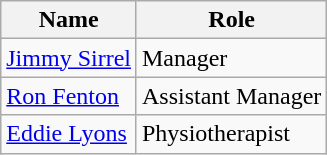<table class="wikitable">
<tr>
<th>Name</th>
<th>Role</th>
</tr>
<tr>
<td> <a href='#'>Jimmy Sirrel</a></td>
<td>Manager</td>
</tr>
<tr>
<td> <a href='#'>Ron Fenton</a></td>
<td>Assistant Manager</td>
</tr>
<tr>
<td> <a href='#'>Eddie Lyons</a></td>
<td>Physiotherapist</td>
</tr>
</table>
